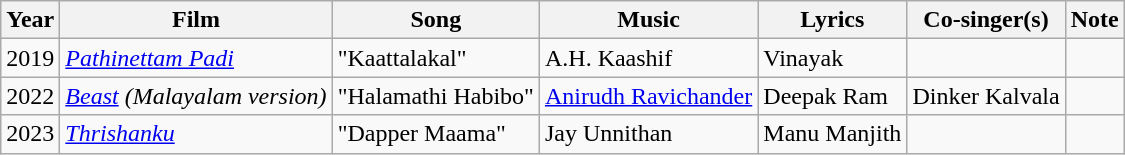<table class="wikitable">
<tr>
<th>Year</th>
<th>Film</th>
<th>Song</th>
<th>Music</th>
<th>Lyrics</th>
<th>Co-singer(s)</th>
<th>Note</th>
</tr>
<tr>
<td>2019</td>
<td><em><a href='#'>Pathinettam Padi</a></em></td>
<td>"Kaattalakal"</td>
<td>A.H. Kaashif</td>
<td>Vinayak</td>
<td></td>
<td></td>
</tr>
<tr>
<td>2022</td>
<td><em><a href='#'>Beast</a></em> <em>(Malayalam version)</em></td>
<td>"Halamathi Habibo"</td>
<td><a href='#'>Anirudh Ravichander</a></td>
<td>Deepak Ram</td>
<td>Dinker Kalvala</td>
<td></td>
</tr>
<tr>
<td>2023</td>
<td><em><a href='#'>Thrishanku</a></em></td>
<td>"Dapper Maama"</td>
<td>Jay Unnithan</td>
<td>Manu Manjith</td>
<td></td>
<td></td>
</tr>
</table>
